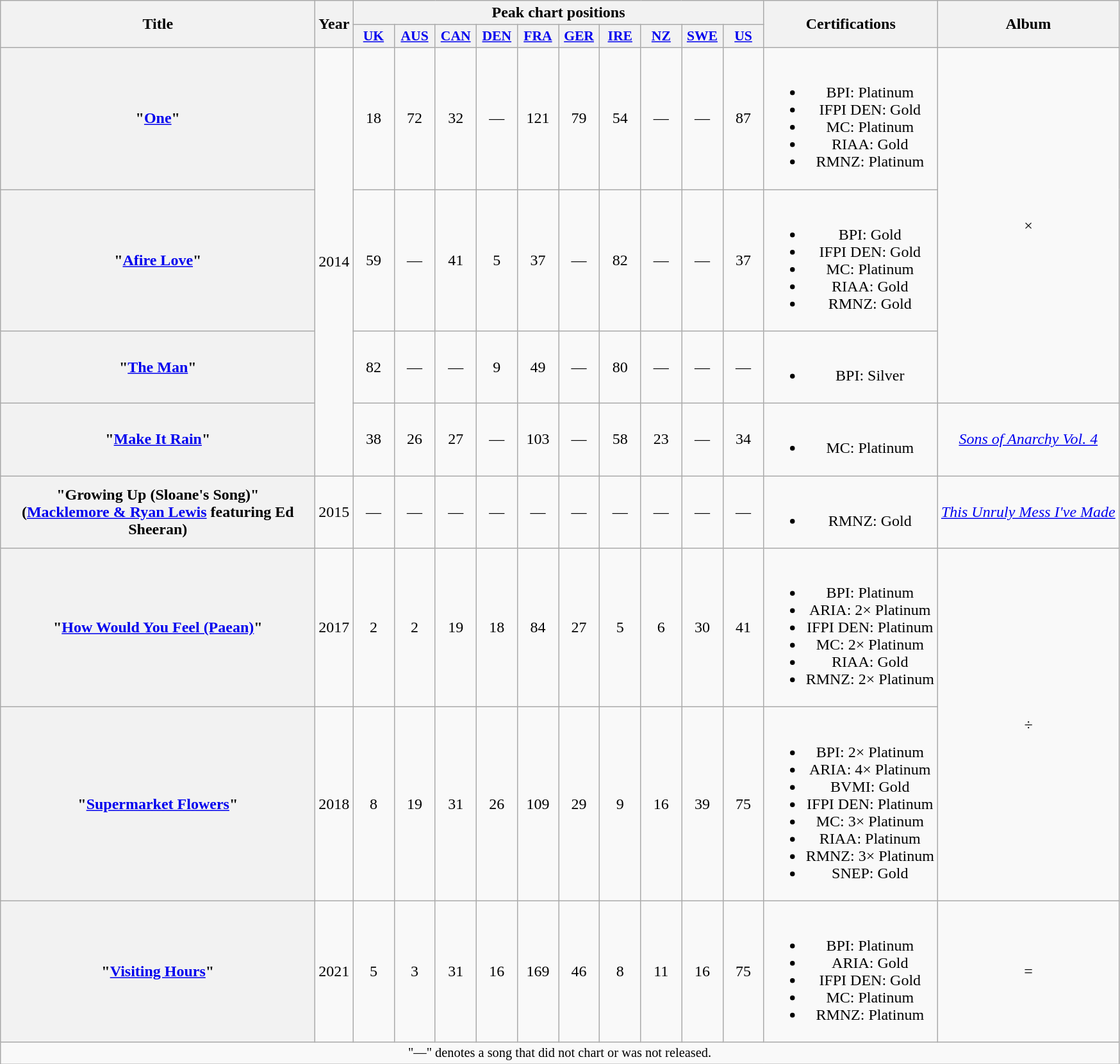<table class="wikitable plainrowheaders" style="text-align:center;">
<tr>
<th scope="col" rowspan="2" style="width:20em;">Title</th>
<th scope="col" rowspan="2">Year</th>
<th scope="col" colspan="10">Peak chart positions</th>
<th scope="col" rowspan="2">Certifications</th>
<th scope="col" rowspan="2">Album</th>
</tr>
<tr>
<th scope="col" style="width:2.5em;font-size:90%;"><a href='#'>UK</a><br></th>
<th scope="col" style="width:2.5em;font-size:90%;"><a href='#'>AUS</a><br></th>
<th scope="col" style="width:2.5em;font-size:90%;"><a href='#'>CAN</a><br></th>
<th scope="col" style="width:2.5em;font-size:90%;"><a href='#'>DEN</a><br></th>
<th scope="col" style="width:2.5em;font-size:90%;"><a href='#'>FRA</a><br></th>
<th scope="col" style="width:2.5em;font-size:90%;"><a href='#'>GER</a><br></th>
<th scope="col" style="width:2.5em;font-size:90%;"><a href='#'>IRE</a><br></th>
<th scope="col" style="width:2.5em;font-size:90%;"><a href='#'>NZ</a><br></th>
<th scope="col" style="width:2.5em;font-size:90%;"><a href='#'>SWE</a><br></th>
<th scope="col" style="width:2.5em;font-size:90%;"><a href='#'>US</a><br></th>
</tr>
<tr>
<th scope="row">"<a href='#'>One</a>"</th>
<td rowspan="4">2014</td>
<td>18</td>
<td>72</td>
<td>32</td>
<td>—</td>
<td>121</td>
<td>79</td>
<td>54</td>
<td>—</td>
<td>—</td>
<td>87</td>
<td><br><ul><li>BPI: Platinum</li><li>IFPI DEN: Gold</li><li>MC: Platinum</li><li>RIAA: Gold</li><li>RMNZ: Platinum</li></ul></td>
<td rowspan="3"><em>×</em></td>
</tr>
<tr>
<th scope="row">"<a href='#'>Afire Love</a>"</th>
<td>59</td>
<td>—</td>
<td>41</td>
<td>5</td>
<td>37</td>
<td>—</td>
<td>82</td>
<td>—</td>
<td>—</td>
<td>37</td>
<td><br><ul><li>BPI: Gold</li><li>IFPI DEN: Gold</li><li>MC: Platinum</li><li>RIAA: Gold</li><li>RMNZ: Gold</li></ul></td>
</tr>
<tr>
<th scope="row">"<a href='#'>The Man</a>"</th>
<td>82</td>
<td>—</td>
<td>—</td>
<td>9</td>
<td>49</td>
<td>—</td>
<td>80</td>
<td>—</td>
<td>—</td>
<td>—</td>
<td><br><ul><li>BPI: Silver</li></ul></td>
</tr>
<tr>
<th scope="row">"<a href='#'>Make It Rain</a>"</th>
<td>38</td>
<td>26</td>
<td>27</td>
<td>—</td>
<td>103</td>
<td>—</td>
<td>58</td>
<td>23</td>
<td>—</td>
<td>34</td>
<td><br><ul><li>MC: Platinum</li></ul></td>
<td><em><a href='#'>Sons of Anarchy Vol. 4</a></em></td>
</tr>
<tr>
<th scope="row">"Growing Up (Sloane's Song)"<br><span>(<a href='#'>Macklemore & Ryan Lewis</a> featuring Ed Sheeran)</span></th>
<td>2015</td>
<td>—</td>
<td>—</td>
<td>—</td>
<td>—</td>
<td>—</td>
<td>—</td>
<td>—</td>
<td>—</td>
<td>—</td>
<td>—</td>
<td><br><ul><li>RMNZ: Gold</li></ul></td>
<td><em><a href='#'>This Unruly Mess I've Made</a></em></td>
</tr>
<tr>
<th scope="row">"<a href='#'>How Would You Feel (Paean)</a>"</th>
<td>2017</td>
<td>2</td>
<td>2</td>
<td>19</td>
<td>18</td>
<td>84</td>
<td>27</td>
<td>5</td>
<td>6</td>
<td>30</td>
<td>41</td>
<td><br><ul><li>BPI: Platinum</li><li>ARIA: 2× Platinum</li><li>IFPI DEN: Platinum</li><li>MC: 2× Platinum</li><li>RIAA: Gold</li><li>RMNZ: 2× Platinum</li></ul></td>
<td rowspan="2"><em>÷</em></td>
</tr>
<tr>
<th scope="row">"<a href='#'>Supermarket Flowers</a>"</th>
<td>2018</td>
<td>8</td>
<td>19</td>
<td>31</td>
<td>26</td>
<td>109</td>
<td>29</td>
<td>9</td>
<td>16</td>
<td>39</td>
<td>75</td>
<td><br><ul><li>BPI: 2× Platinum</li><li>ARIA: 4× Platinum</li><li>BVMI: Gold</li><li>IFPI DEN: Platinum</li><li>MC: 3× Platinum</li><li>RIAA: Platinum</li><li>RMNZ: 3× Platinum</li><li>SNEP: Gold</li></ul></td>
</tr>
<tr>
<th scope="row">"<a href='#'>Visiting Hours</a>"</th>
<td>2021</td>
<td>5</td>
<td>3</td>
<td>31</td>
<td>16</td>
<td>169</td>
<td>46</td>
<td>8</td>
<td>11</td>
<td>16</td>
<td>75</td>
<td><br><ul><li>BPI: Platinum</li><li>ARIA: Gold</li><li>IFPI DEN: Gold</li><li>MC: Platinum</li><li>RMNZ: Platinum</li></ul></td>
<td><em>=</em></td>
</tr>
<tr>
<td colspan="21" style="font-size:85%">"—" denotes a song that did not chart or was not released.</td>
</tr>
</table>
